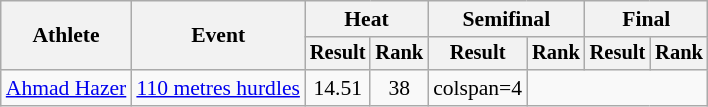<table class="wikitable" style="font-size:90%">
<tr>
<th rowspan="2">Athlete</th>
<th rowspan="2">Event</th>
<th colspan="2">Heat</th>
<th colspan="2">Semifinal</th>
<th colspan="2">Final</th>
</tr>
<tr style="font-size:95%">
<th>Result</th>
<th>Rank</th>
<th>Result</th>
<th>Rank</th>
<th>Result</th>
<th>Rank</th>
</tr>
<tr style=text-align:center>
<td style=text-align:left><a href='#'>Ahmad Hazer</a></td>
<td style=text-align:left><a href='#'>110 metres hurdles</a></td>
<td>14.51</td>
<td>38</td>
<td>colspan=4 </td>
</tr>
</table>
